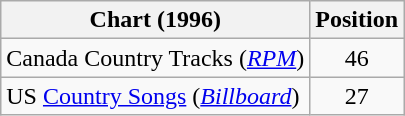<table class="wikitable sortable">
<tr>
<th scope="col">Chart (1996)</th>
<th scope="col">Position</th>
</tr>
<tr>
<td>Canada Country Tracks (<em><a href='#'>RPM</a></em>)</td>
<td align="center">46</td>
</tr>
<tr>
<td>US <a href='#'>Country Songs</a> (<em><a href='#'>Billboard</a></em>)</td>
<td align="center">27</td>
</tr>
</table>
